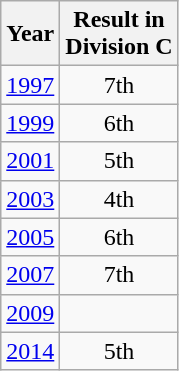<table class="wikitable" style="text-align:center">
<tr>
<th>Year</th>
<th>Result in<br>Division C</th>
</tr>
<tr>
<td><a href='#'>1997</a></td>
<td>7th</td>
</tr>
<tr>
<td><a href='#'>1999</a></td>
<td>6th</td>
</tr>
<tr>
<td><a href='#'>2001</a></td>
<td>5th</td>
</tr>
<tr>
<td><a href='#'>2003</a></td>
<td>4th</td>
</tr>
<tr>
<td><a href='#'>2005</a></td>
<td>6th</td>
</tr>
<tr>
<td><a href='#'>2007</a></td>
<td>7th</td>
</tr>
<tr>
<td><a href='#'>2009</a></td>
<td></td>
</tr>
<tr>
<td><a href='#'>2014</a></td>
<td>5th</td>
</tr>
</table>
